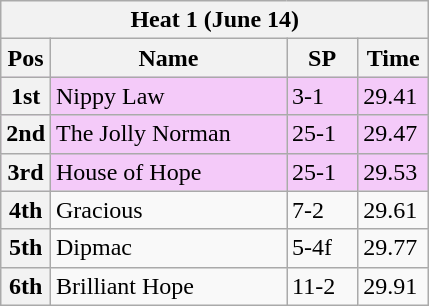<table class="wikitable">
<tr>
<th colspan="6">Heat 1 (June 14)</th>
</tr>
<tr>
<th width=20>Pos</th>
<th width=150>Name</th>
<th width=40>SP</th>
<th width=40>Time</th>
</tr>
<tr style="background: #f4caf9;">
<th>1st</th>
<td>Nippy Law</td>
<td>3-1</td>
<td>29.41</td>
</tr>
<tr style="background: #f4caf9;">
<th>2nd</th>
<td>The Jolly Norman</td>
<td>25-1</td>
<td>29.47</td>
</tr>
<tr style="background: #f4caf9;">
<th>3rd</th>
<td>House of Hope</td>
<td>25-1</td>
<td>29.53</td>
</tr>
<tr>
<th>4th</th>
<td>Gracious</td>
<td>7-2</td>
<td>29.61</td>
</tr>
<tr>
<th>5th</th>
<td>Dipmac</td>
<td>5-4f</td>
<td>29.77</td>
</tr>
<tr>
<th>6th</th>
<td>Brilliant Hope</td>
<td>11-2</td>
<td>29.91</td>
</tr>
</table>
